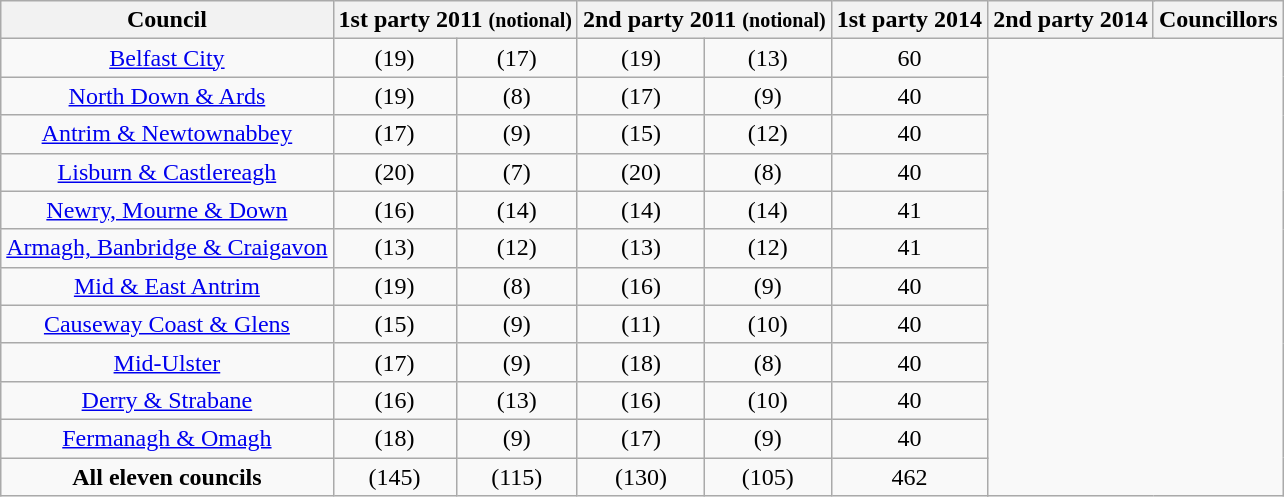<table class="wikitable" border="1" style="text-align:center">
<tr>
<th>Council</th>
<th colspan="2">1st party 2011 <small>(notional)</small></th>
<th colspan="2">2nd party 2011 <small>(notional)</small></th>
<th colspan="2">1st party 2014</th>
<th colspan="2">2nd party 2014</th>
<th>Councillors</th>
</tr>
<tr>
<td><a href='#'>Belfast City</a></td>
<td> (19)</td>
<td> (17)</td>
<td> (19)</td>
<td> (13)</td>
<td>60</td>
</tr>
<tr>
<td><a href='#'>North Down & Ards</a></td>
<td> (19)</td>
<td> (8)</td>
<td> (17)</td>
<td> (9)</td>
<td>40</td>
</tr>
<tr>
<td><a href='#'>Antrim & Newtownabbey</a></td>
<td> (17)</td>
<td> (9)</td>
<td> (15)</td>
<td> (12)</td>
<td>40</td>
</tr>
<tr>
<td><a href='#'>Lisburn & Castlereagh</a></td>
<td> (20)</td>
<td> (7)</td>
<td> (20)</td>
<td> (8)</td>
<td>40</td>
</tr>
<tr>
<td><a href='#'>Newry, Mourne & Down</a></td>
<td> (16)</td>
<td> (14)</td>
<td> (14)</td>
<td> (14)</td>
<td>41</td>
</tr>
<tr>
<td><a href='#'>Armagh, Banbridge & Craigavon</a></td>
<td> (13)</td>
<td> (12)</td>
<td> (13)</td>
<td> (12)</td>
<td>41</td>
</tr>
<tr>
<td><a href='#'>Mid & East Antrim</a></td>
<td> (19)</td>
<td> (8)</td>
<td> (16)</td>
<td> (9)</td>
<td>40</td>
</tr>
<tr>
<td><a href='#'>Causeway Coast & Glens</a></td>
<td> (15)</td>
<td> (9)</td>
<td> (11)</td>
<td> (10)</td>
<td>40</td>
</tr>
<tr>
<td><a href='#'>Mid-Ulster</a></td>
<td> (17)</td>
<td> (9)</td>
<td> (18)</td>
<td> (8)</td>
<td>40</td>
</tr>
<tr>
<td><a href='#'>Derry & Strabane</a></td>
<td> (16)</td>
<td> (13)</td>
<td> (16)</td>
<td> (10)</td>
<td>40</td>
</tr>
<tr>
<td><a href='#'>Fermanagh & Omagh</a></td>
<td> (18)</td>
<td> (9)</td>
<td> (17)</td>
<td> (9)</td>
<td>40</td>
</tr>
<tr>
<td><strong>All eleven councils</strong></td>
<td> (145)</td>
<td> (115)</td>
<td> (130)</td>
<td> (105)</td>
<td>462</td>
</tr>
</table>
